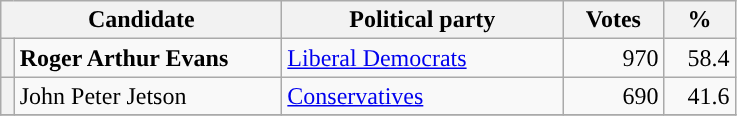<table class="wikitable">
<tr>
<th valign=top colspan="2" style="width: 180px">Candidate</th>
<th valign=top style="width: 180px">Political party</th>
<th valign=top style="width: 60px">Votes</th>
<th valign=top style="width: 40px">%</th>
</tr>
<tr>
<th style="background-color: "></th>
<td><strong>Roger Arthur Evans</strong></td>
<td><a href='#'>Liberal Democrats</a></td>
<td align="right">970</td>
<td align="right">58.4</td>
</tr>
<tr>
<th style="background-color: "></th>
<td>John Peter Jetson</td>
<td><a href='#'>Conservatives</a></td>
<td align="right">690</td>
<td align="right">41.6</td>
</tr>
<tr>
</tr>
</table>
